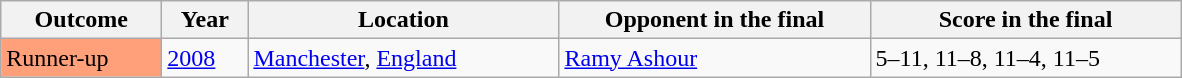<table class="sortable wikitable">
<tr>
<th width="100">Outcome</th>
<th width="50">Year</th>
<th width="200">Location</th>
<th width="200">Opponent in the final</th>
<th width="200">Score in the final</th>
</tr>
<tr>
<td bgcolor="ffa07a">Runner-up</td>
<td><a href='#'>2008</a></td>
<td><a href='#'>Manchester</a>, <a href='#'>England</a></td>
<td>   <a href='#'>Ramy Ashour</a></td>
<td>5–11, 11–8, 11–4, 11–5</td>
</tr>
</table>
